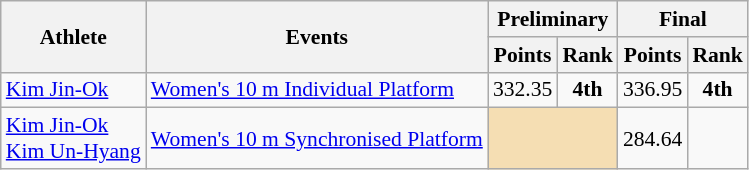<table class=wikitable style="font-size:90%">
<tr>
<th rowspan=2>Athlete</th>
<th rowspan=2>Events</th>
<th colspan=2>Preliminary</th>
<th colspan=2>Final</th>
</tr>
<tr>
<th>Points</th>
<th>Rank</th>
<th>Points</th>
<th>Rank</th>
</tr>
<tr>
<td><a href='#'>Kim Jin-Ok</a></td>
<td><a href='#'>Women's 10 m Individual Platform</a></td>
<td align=center>332.35</td>
<td align=center><strong>4th</strong></td>
<td align=center>336.95</td>
<td align=center><strong>4th</strong></td>
</tr>
<tr>
<td><a href='#'>Kim Jin-Ok</a> <br><a href='#'>Kim Un-Hyang</a></td>
<td><a href='#'>Women's 10 m Synchronised Platform</a></td>
<td colspan="2" style="background:wheat;"></td>
<td align=center>284.64</td>
<td align=center></td>
</tr>
</table>
